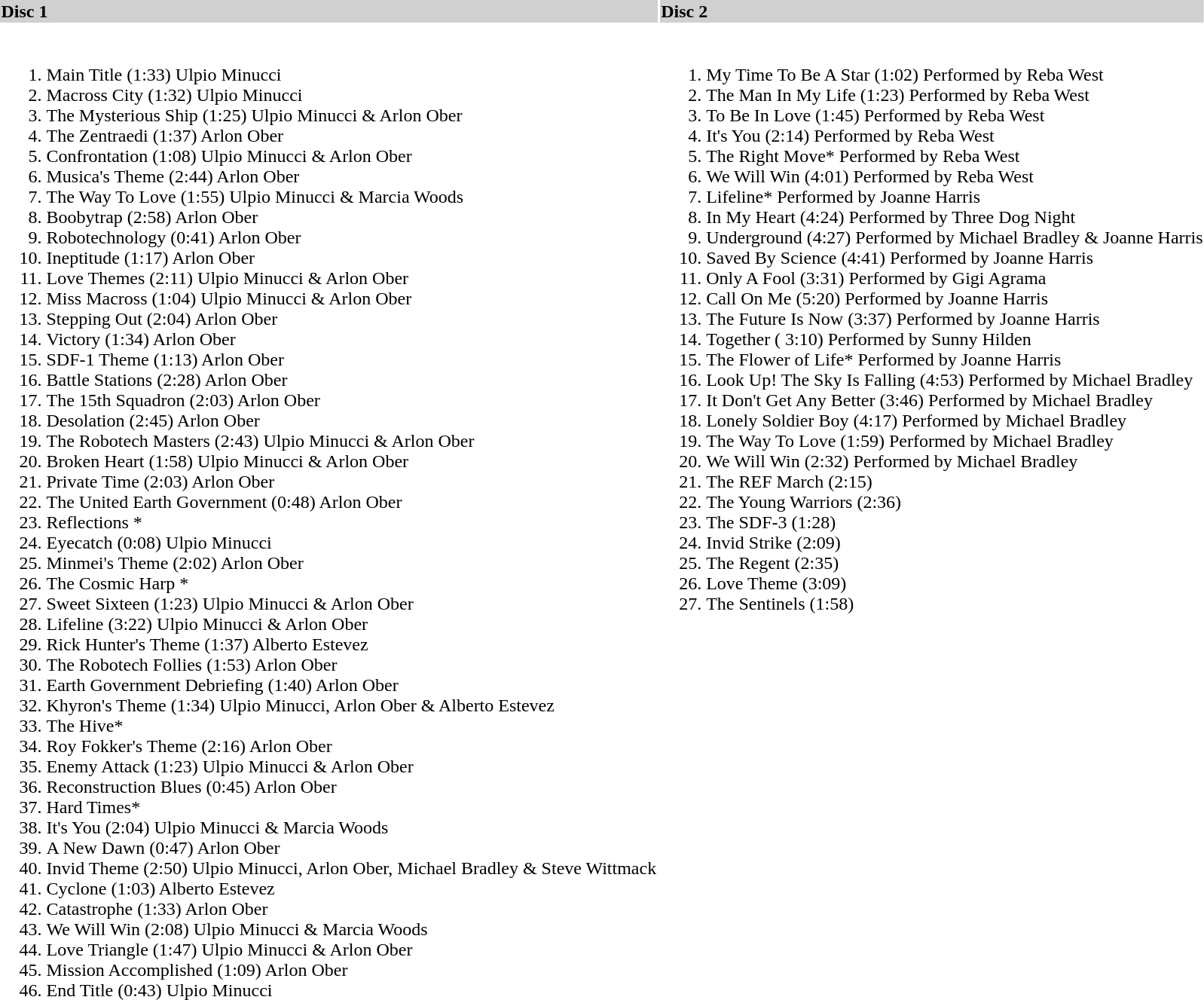<table>
<tr bgcolor="#D0D0D0">
<th align=left>Disc 1</th>
<th align=left>Disc 2</th>
</tr>
<tr>
<td valign=top class="small"><br><ol><li>Main Title (1:33) Ulpio Minucci</li><li>Macross City (1:32) Ulpio Minucci</li><li>The Mysterious Ship (1:25) Ulpio Minucci & Arlon Ober</li><li>The Zentraedi (1:37) Arlon Ober</li><li>Confrontation (1:08) Ulpio Minucci & Arlon Ober</li><li>Musica's Theme (2:44) Arlon Ober</li><li>The Way To Love (1:55) Ulpio Minucci & Marcia Woods</li><li>Boobytrap (2:58) Arlon Ober</li><li>Robotechnology (0:41) Arlon Ober</li><li>Ineptitude (1:17) Arlon Ober</li><li>Love Themes (2:11) Ulpio Minucci & Arlon Ober</li><li>Miss Macross (1:04) Ulpio Minucci & Arlon Ober</li><li>Stepping Out (2:04) Arlon Ober</li><li>Victory (1:34) Arlon Ober</li><li>SDF-1 Theme (1:13) Arlon Ober</li><li>Battle Stations (2:28) Arlon Ober</li><li>The 15th Squadron (2:03) Arlon Ober</li><li>Desolation (2:45) Arlon Ober</li><li>The Robotech Masters (2:43) Ulpio Minucci & Arlon Ober</li><li>Broken Heart (1:58) Ulpio Minucci & Arlon Ober</li><li>Private Time (2:03) Arlon Ober</li><li>The United Earth Government (0:48) Arlon Ober</li><li>Reflections *</li><li>Eyecatch (0:08) Ulpio Minucci</li><li>Minmei's Theme (2:02) Arlon Ober</li><li>The Cosmic Harp *</li><li>Sweet Sixteen (1:23) Ulpio Minucci & Arlon Ober</li><li>Lifeline (3:22) Ulpio Minucci & Arlon Ober</li><li>Rick Hunter's Theme (1:37) Alberto Estevez</li><li>The Robotech Follies (1:53) Arlon Ober</li><li>Earth Government Debriefing (1:40) Arlon Ober</li><li>Khyron's Theme (1:34) Ulpio Minucci, Arlon Ober & Alberto Estevez</li><li>The Hive*</li><li>Roy Fokker's Theme (2:16) Arlon Ober</li><li>Enemy Attack (1:23) Ulpio Minucci & Arlon Ober</li><li>Reconstruction Blues (0:45) Arlon Ober</li><li>Hard Times*</li><li>It's You (2:04) Ulpio Minucci & Marcia Woods</li><li>A New Dawn (0:47) Arlon Ober</li><li>Invid Theme (2:50) Ulpio Minucci, Arlon Ober, Michael Bradley & Steve Wittmack</li><li>Cyclone (1:03) Alberto Estevez</li><li>Catastrophe (1:33) Arlon Ober</li><li>We Will Win (2:08) Ulpio Minucci & Marcia Woods</li><li>Love Triangle (1:47) Ulpio Minucci & Arlon Ober</li><li>Mission Accomplished (1:09) Arlon Ober</li><li>End Title (0:43) Ulpio Minucci</li></ol></td>
<td valign=top class="small"><br><ol><li>My Time To Be A Star (1:02) Performed by Reba West</li><li>The Man In My Life (1:23) Performed by Reba West</li><li>To Be In Love (1:45) Performed by Reba West</li><li>It's You (2:14) Performed by Reba West</li><li>The Right Move* Performed by Reba West</li><li>We Will Win (4:01) Performed by Reba West</li><li>Lifeline* Performed by Joanne Harris</li><li>In My Heart (4:24) Performed by Three Dog Night</li><li>Underground (4:27) Performed by Michael Bradley & Joanne Harris</li><li>Saved By Science (4:41) Performed by Joanne Harris</li><li>Only A Fool (3:31) Performed by Gigi Agrama</li><li>Call On Me (5:20) Performed by Joanne Harris</li><li>The Future Is Now (3:37) Performed by Joanne Harris</li><li>Together ( 3:10) Performed by Sunny Hilden</li><li>The Flower of Life* Performed by Joanne Harris</li><li>Look Up! The Sky Is Falling (4:53) Performed by Michael Bradley</li><li>It Don't Get Any Better (3:46) Performed by Michael Bradley</li><li>Lonely Soldier Boy (4:17) Performed by Michael Bradley</li><li>The Way To Love (1:59) Performed by Michael Bradley</li><li>We Will Win (2:32) Performed by Michael Bradley</li><li>The REF March (2:15)</li><li>The Young Warriors (2:36)</li><li>The SDF-3 (1:28)</li><li>Invid Strike (2:09)</li><li>The Regent (2:35)</li><li>Love Theme (3:09)</li><li>The Sentinels (1:58)</li></ol></td>
</tr>
</table>
